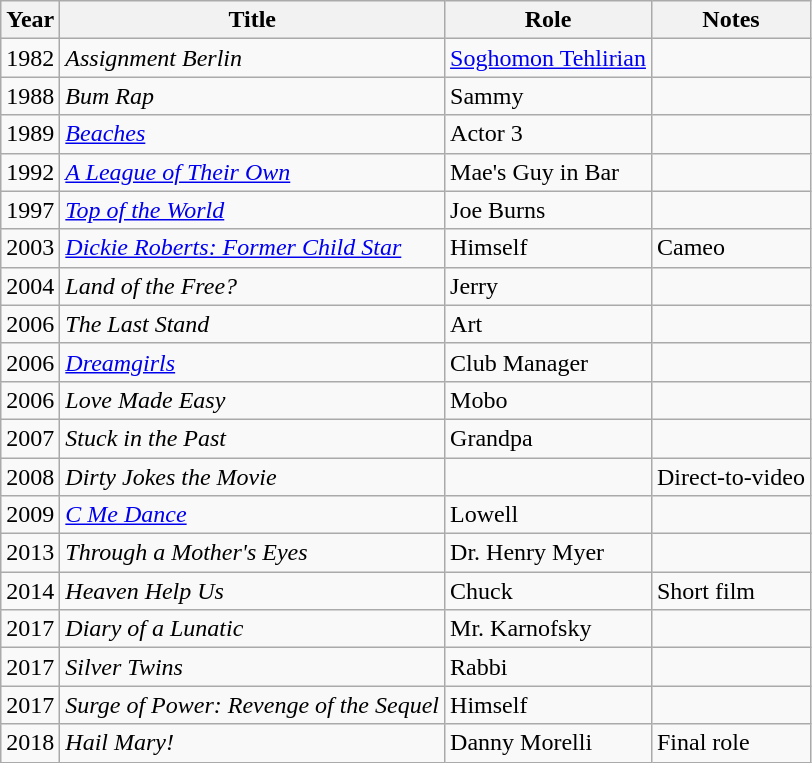<table class="wikitable sortable">
<tr>
<th>Year</th>
<th>Title</th>
<th>Role</th>
<th class="unsortable">Notes</th>
</tr>
<tr>
<td>1982</td>
<td><em>Assignment Berlin</em></td>
<td><a href='#'>Soghomon Tehlirian</a></td>
<td></td>
</tr>
<tr>
<td>1988</td>
<td><em>Bum Rap</em></td>
<td>Sammy</td>
<td></td>
</tr>
<tr>
<td>1989</td>
<td><em><a href='#'>Beaches</a></em></td>
<td>Actor 3</td>
<td></td>
</tr>
<tr>
<td>1992</td>
<td><em><a href='#'>A League of Their Own</a></em></td>
<td>Mae's Guy in Bar</td>
<td></td>
</tr>
<tr>
<td>1997</td>
<td><em><a href='#'>Top of the World</a></em></td>
<td>Joe Burns</td>
<td></td>
</tr>
<tr>
<td>2003</td>
<td><em><a href='#'>Dickie Roberts: Former Child Star</a></em></td>
<td>Himself</td>
<td>Cameo</td>
</tr>
<tr>
<td>2004</td>
<td><em>Land of the Free?</em></td>
<td>Jerry</td>
<td></td>
</tr>
<tr>
<td>2006</td>
<td><em>The Last Stand</em></td>
<td>Art</td>
<td></td>
</tr>
<tr>
<td>2006</td>
<td><em><a href='#'>Dreamgirls</a></em></td>
<td>Club Manager</td>
<td></td>
</tr>
<tr>
<td>2006</td>
<td><em>Love Made Easy</em></td>
<td>Mobo</td>
<td></td>
</tr>
<tr>
<td>2007</td>
<td><em>Stuck in the Past</em></td>
<td>Grandpa</td>
<td></td>
</tr>
<tr>
<td>2008</td>
<td><em>Dirty Jokes the Movie</em></td>
<td></td>
<td>Direct-to-video</td>
</tr>
<tr>
<td>2009</td>
<td><em><a href='#'>C Me Dance</a></em></td>
<td>Lowell</td>
<td></td>
</tr>
<tr>
<td>2013</td>
<td><em>Through a Mother's Eyes</em></td>
<td>Dr. Henry Myer</td>
<td></td>
</tr>
<tr>
<td>2014</td>
<td><em>Heaven Help Us</em></td>
<td>Chuck</td>
<td>Short film</td>
</tr>
<tr>
<td>2017</td>
<td><em>Diary of a Lunatic</em></td>
<td>Mr. Karnofsky</td>
<td></td>
</tr>
<tr>
<td>2017</td>
<td><em>Silver Twins</em></td>
<td>Rabbi</td>
<td></td>
</tr>
<tr>
<td>2017</td>
<td><em>Surge of Power: Revenge of the Sequel</em></td>
<td>Himself</td>
<td></td>
</tr>
<tr>
<td>2018</td>
<td><em>Hail Mary!</em></td>
<td>Danny Morelli</td>
<td>Final role</td>
</tr>
</table>
